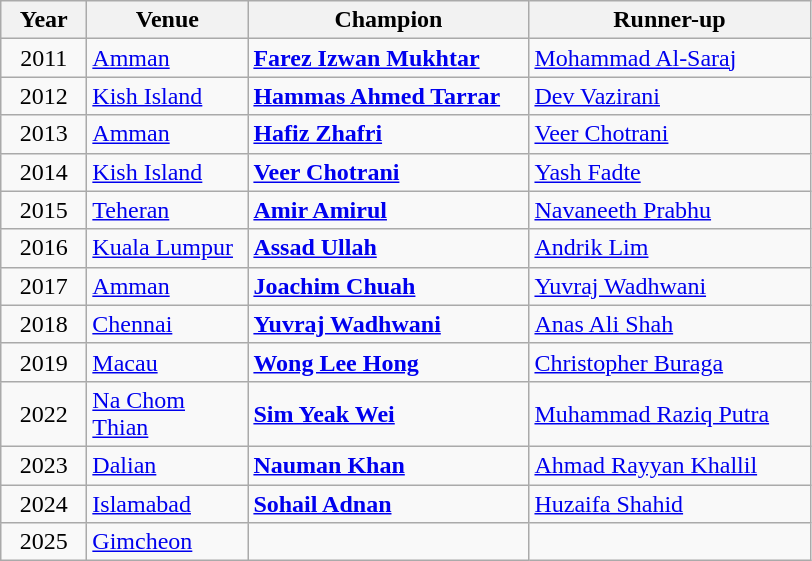<table class="sortable wikitable">
<tr>
<th width=50>Year</th>
<th width=100>Venue</th>
<th width=180>Champion</th>
<th width=180>Runner-up</th>
</tr>
<tr>
<td align=center> 2011</td>
<td><a href='#'>Amman</a></td>
<td> <strong><a href='#'>Farez Izwan Mukhtar</a>  </strong></td>
<td> <a href='#'>Mohammad Al-Saraj</a></td>
</tr>
<tr>
<td align=center> 2012</td>
<td><a href='#'>Kish Island</a></td>
<td> <strong><a href='#'>Hammas Ahmed Tarrar</a>  </strong></td>
<td> <a href='#'>Dev Vazirani</a></td>
</tr>
<tr>
<td align=center> 2013</td>
<td><a href='#'>Amman</a></td>
<td> <strong><a href='#'>Hafiz Zhafri</a>  </strong></td>
<td> <a href='#'>Veer Chotrani</a></td>
</tr>
<tr>
<td align=center> 2014</td>
<td><a href='#'>Kish Island</a></td>
<td> <strong><a href='#'>Veer Chotrani</a>  </strong></td>
<td> <a href='#'>Yash Fadte</a></td>
</tr>
<tr>
<td align=center> 2015</td>
<td><a href='#'>Teheran</a></td>
<td> <strong><a href='#'>Amir Amirul</a>  </strong></td>
<td> <a href='#'>Navaneeth Prabhu</a></td>
</tr>
<tr>
<td align=center> 2016</td>
<td><a href='#'>Kuala Lumpur</a></td>
<td> <strong><a href='#'>Assad Ullah</a> </strong></td>
<td> <a href='#'>Andrik Lim</a></td>
</tr>
<tr>
<td align=center> 2017</td>
<td><a href='#'>Amman</a></td>
<td> <strong><a href='#'>Joachim Chuah</a>  </strong></td>
<td> <a href='#'>Yuvraj Wadhwani</a></td>
</tr>
<tr>
<td align=center> 2018</td>
<td><a href='#'>Chennai</a></td>
<td> <strong><a href='#'>Yuvraj Wadhwani</a> </strong></td>
<td> <a href='#'>Anas Ali Shah</a></td>
</tr>
<tr>
<td align=center> 2019</td>
<td><a href='#'>Macau</a></td>
<td> <strong><a href='#'>Wong Lee Hong</a></strong></td>
<td> <a href='#'>Christopher Buraga</a></td>
</tr>
<tr>
<td align=center> 2022</td>
<td><a href='#'>Na Chom Thian</a></td>
<td> <strong><a href='#'>Sim Yeak Wei</a></strong></td>
<td> <a href='#'>Muhammad Raziq Putra</a></td>
</tr>
<tr>
<td align=center> 2023</td>
<td><a href='#'>Dalian</a></td>
<td> <strong><a href='#'>Nauman Khan</a></strong></td>
<td> <a href='#'>Ahmad Rayyan Khallil</a></td>
</tr>
<tr>
<td align=center> 2024</td>
<td><a href='#'>Islamabad</a></td>
<td> <strong><a href='#'>Sohail Adnan</a></strong></td>
<td> <a href='#'>Huzaifa Shahid</a></td>
</tr>
<tr>
<td align=center> 2025</td>
<td><a href='#'>Gimcheon</a></td>
<td></td>
<td></td>
</tr>
</table>
